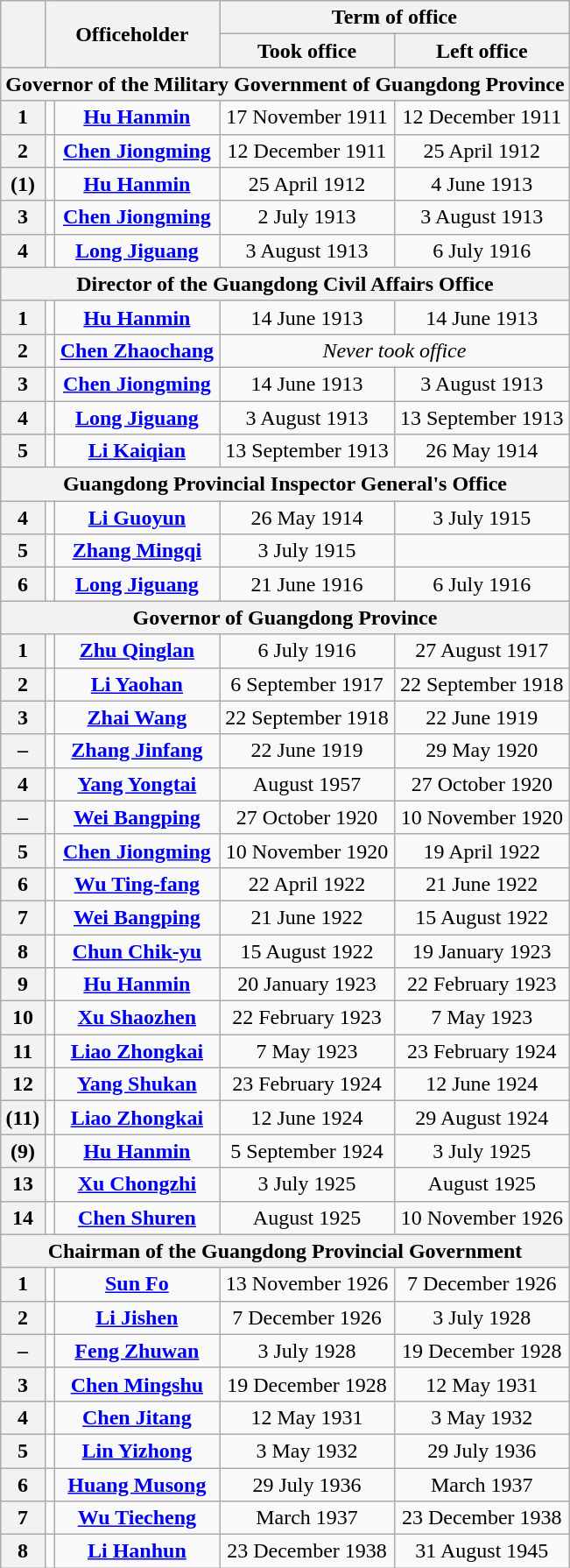<table class="wikitable" style="text-align:center">
<tr>
<th rowspan="2"></th>
<th colspan="2" rowspan="2">Officeholder</th>
<th colspan="2">Term of office</th>
</tr>
<tr>
<th>Took office</th>
<th>Left office</th>
</tr>
<tr>
<th colspan="5"><strong>Governor of the Military Government of Guangdong Province</strong></th>
</tr>
<tr>
<th>1</th>
<td></td>
<td><strong><a href='#'>Hu Hanmin</a></strong><br></td>
<td>17 November 1911</td>
<td>12 December 1911</td>
</tr>
<tr>
<th>2</th>
<td></td>
<td><strong><a href='#'>Chen Jiongming</a></strong><br></td>
<td>12 December 1911</td>
<td>25 April 1912</td>
</tr>
<tr>
<th>(1)</th>
<td></td>
<td><strong><a href='#'>Hu Hanmin</a></strong><br></td>
<td>25 April 1912</td>
<td>4 June 1913</td>
</tr>
<tr>
<th>3</th>
<td></td>
<td><strong><a href='#'>Chen Jiongming</a></strong><br></td>
<td>2 July 1913</td>
<td>3 August 1913</td>
</tr>
<tr>
<th>4</th>
<td></td>
<td><strong><a href='#'>Long Jiguang</a></strong><br></td>
<td>3 August 1913</td>
<td>6 July 1916</td>
</tr>
<tr>
<th colspan="5"><strong>Director of the Guangdong Civil Affairs Office</strong></th>
</tr>
<tr>
<th>1</th>
<td></td>
<td><strong><a href='#'>Hu Hanmin</a></strong><br></td>
<td>14 June 1913</td>
<td>14 June 1913</td>
</tr>
<tr>
<th>2</th>
<td></td>
<td><strong><a href='#'>Chen Zhaochang</a></strong><br></td>
<td colspan="2"><em>Never took office</em></td>
</tr>
<tr>
<th>3</th>
<td></td>
<td><strong><a href='#'>Chen Jiongming</a></strong><br></td>
<td>14 June 1913</td>
<td>3 August 1913</td>
</tr>
<tr>
<th>4</th>
<td></td>
<td><strong><a href='#'>Long Jiguang</a></strong><br></td>
<td>3 August 1913</td>
<td>13 September 1913</td>
</tr>
<tr>
<th>5</th>
<td></td>
<td><strong><a href='#'>Li Kaiqian</a></strong><br></td>
<td>13 September 1913</td>
<td>26 May 1914</td>
</tr>
<tr>
<th colspan="5">Guangdong Provincial Inspector General's Office</th>
</tr>
<tr>
<th>4</th>
<td></td>
<td><strong><a href='#'>Li Guoyun</a></strong><br></td>
<td>26 May 1914</td>
<td>3 July 1915</td>
</tr>
<tr>
<th>5</th>
<td></td>
<td><strong><a href='#'>Zhang Mingqi</a></strong><br></td>
<td>3 July 1915</td>
<td></td>
</tr>
<tr>
<th>6</th>
<td></td>
<td><strong><a href='#'>Long Jiguang</a></strong><br></td>
<td>21 June 1916</td>
<td>6 July 1916</td>
</tr>
<tr>
<th colspan="5"><strong>Governor of Guangdong Province</strong></th>
</tr>
<tr>
<th>1</th>
<td></td>
<td><strong><a href='#'>Zhu Qinglan</a></strong><br></td>
<td>6 July 1916</td>
<td>27 August 1917</td>
</tr>
<tr>
<th>2</th>
<td></td>
<td><strong><a href='#'>Li Yaohan</a></strong><br></td>
<td>6 September 1917</td>
<td>22 September 1918</td>
</tr>
<tr>
<th>3</th>
<td></td>
<td><strong><a href='#'>Zhai Wang</a></strong><br></td>
<td>22 September 1918</td>
<td>22 June 1919</td>
</tr>
<tr>
<th>–</th>
<td></td>
<td><strong><a href='#'>Zhang Jinfang</a></strong><br></td>
<td>22 June 1919</td>
<td>29 May 1920</td>
</tr>
<tr>
<th>4</th>
<td></td>
<td><strong><a href='#'>Yang Yongtai</a></strong><br></td>
<td>August 1957</td>
<td>27 October 1920</td>
</tr>
<tr>
<th>–</th>
<td></td>
<td><strong><a href='#'>Wei Bangping</a></strong><br></td>
<td>27 October 1920</td>
<td>10 November 1920</td>
</tr>
<tr>
<th>5</th>
<td></td>
<td><strong><a href='#'>Chen Jiongming</a></strong><br></td>
<td>10 November 1920</td>
<td>19 April 1922</td>
</tr>
<tr>
<th>6</th>
<td></td>
<td><strong><a href='#'>Wu Ting-fang</a></strong><br></td>
<td>22 April 1922</td>
<td>21 June 1922</td>
</tr>
<tr>
<th>7</th>
<td></td>
<td><strong><a href='#'>Wei Bangping</a></strong><br></td>
<td>21 June 1922</td>
<td>15 August 1922</td>
</tr>
<tr>
<th>8</th>
<td></td>
<td><strong><a href='#'>Chun Chik-yu</a></strong><br></td>
<td>15 August 1922</td>
<td>19 January 1923</td>
</tr>
<tr>
<th>9</th>
<td></td>
<td><strong><a href='#'>Hu Hanmin</a></strong><br></td>
<td>20 January 1923</td>
<td>22 February 1923</td>
</tr>
<tr>
<th>10</th>
<td></td>
<td><strong><a href='#'>Xu Shaozhen</a></strong><br></td>
<td>22 February 1923</td>
<td>7 May 1923</td>
</tr>
<tr>
<th>11</th>
<td></td>
<td><strong><a href='#'>Liao Zhongkai</a></strong><br></td>
<td>7 May 1923</td>
<td>23 February 1924</td>
</tr>
<tr>
<th>12</th>
<td></td>
<td><strong><a href='#'>Yang Shukan</a></strong><br></td>
<td>23 February 1924</td>
<td>12 June 1924</td>
</tr>
<tr>
<th>(11)</th>
<td></td>
<td><strong><a href='#'>Liao Zhongkai</a></strong><br></td>
<td>12 June 1924</td>
<td>29 August 1924</td>
</tr>
<tr>
<th>(9)</th>
<td></td>
<td><strong><a href='#'>Hu Hanmin</a></strong><br></td>
<td>5 September 1924</td>
<td>3 July 1925</td>
</tr>
<tr>
<th>13</th>
<td></td>
<td><strong><a href='#'>Xu Chongzhi</a></strong><br></td>
<td>3 July 1925</td>
<td>August 1925</td>
</tr>
<tr>
<th>14</th>
<td></td>
<td><strong><a href='#'>Chen Shuren</a></strong><br></td>
<td>August 1925</td>
<td>10 November 1926</td>
</tr>
<tr>
<th colspan="5"><strong>Chairman of the Guangdong Provincial Government</strong></th>
</tr>
<tr>
<th>1</th>
<td></td>
<td><strong><a href='#'>Sun Fo</a></strong><br></td>
<td>13 November 1926</td>
<td>7 December 1926</td>
</tr>
<tr>
<th>2</th>
<td></td>
<td><strong><a href='#'>Li Jishen</a></strong><br></td>
<td>7 December 1926</td>
<td>3 July 1928</td>
</tr>
<tr>
<th>–</th>
<td></td>
<td><strong><a href='#'>Feng Zhuwan</a></strong><br></td>
<td>3 July 1928</td>
<td>19 December 1928</td>
</tr>
<tr>
<th>3</th>
<td></td>
<td><strong><a href='#'>Chen Mingshu</a></strong><br></td>
<td>19 December 1928</td>
<td>12 May 1931</td>
</tr>
<tr>
<th>4</th>
<td></td>
<td><strong><a href='#'>Chen Jitang</a></strong><br></td>
<td>12 May 1931</td>
<td>3 May 1932</td>
</tr>
<tr>
<th>5</th>
<td></td>
<td><strong><a href='#'>Lin Yizhong</a></strong><br></td>
<td>3 May 1932</td>
<td>29 July 1936</td>
</tr>
<tr>
<th>6</th>
<td></td>
<td><strong><a href='#'>Huang Musong</a></strong><br></td>
<td>29 July 1936</td>
<td>March 1937</td>
</tr>
<tr>
<th>7</th>
<td></td>
<td><strong><a href='#'>Wu Tiecheng</a></strong><br></td>
<td>March 1937</td>
<td>23 December 1938</td>
</tr>
<tr>
<th>8</th>
<td></td>
<td><strong><a href='#'>Li Hanhun</a></strong><br></td>
<td>23 December 1938</td>
<td>31 August 1945</td>
</tr>
</table>
